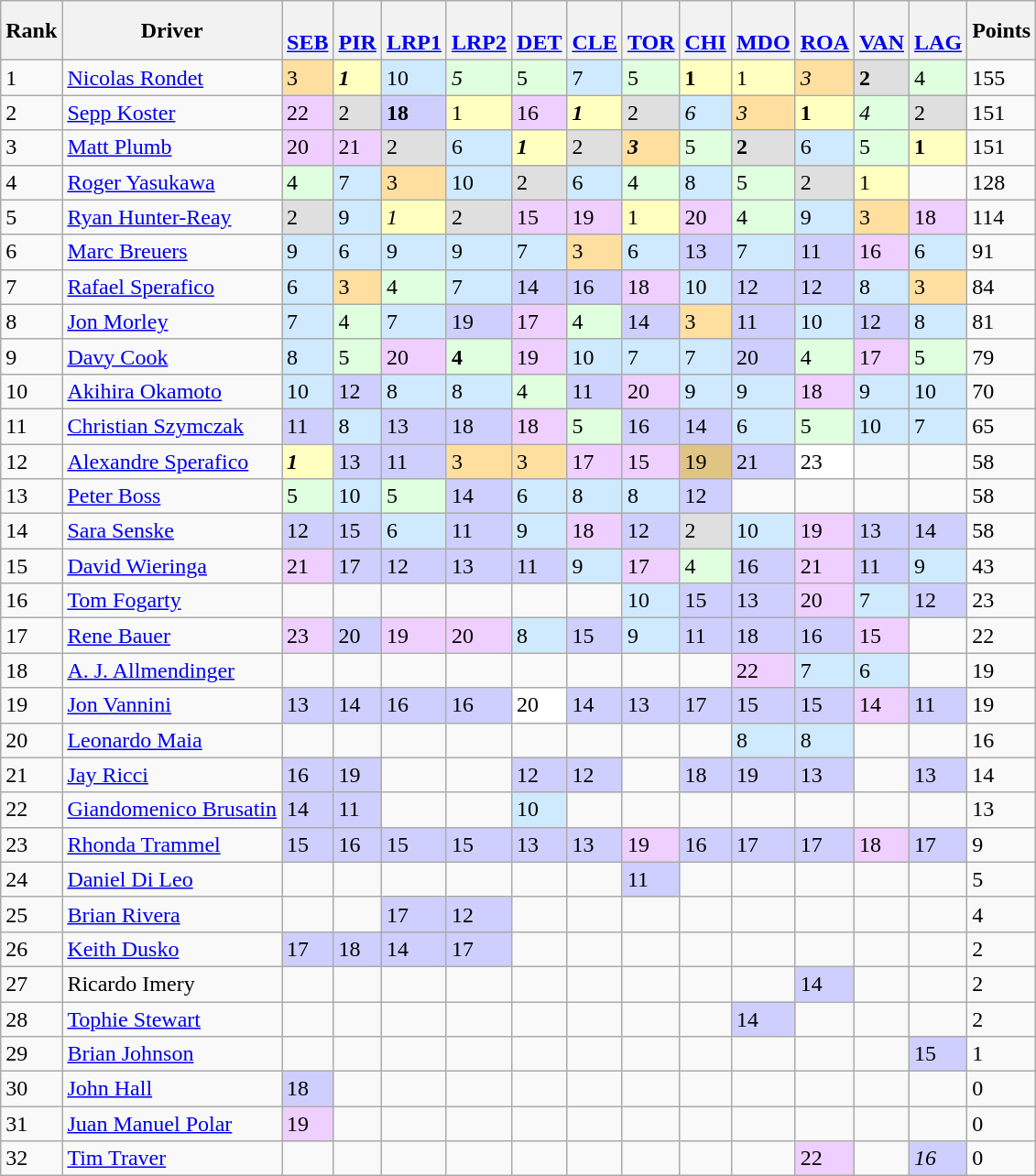<table class="wikitable">
<tr>
<th>Rank</th>
<th>Driver</th>
<th><br> <a href='#'>SEB</a></th>
<th><br> <a href='#'>PIR</a></th>
<th> <br> <a href='#'>LRP1</a></th>
<th> <br> <a href='#'>LRP2</a></th>
<th> <br><a href='#'>DET</a></th>
<th> <br><a href='#'>CLE</a></th>
<th> <br> <a href='#'>TOR</a></th>
<th> <br><a href='#'>CHI</a></th>
<th> <br><a href='#'>MDO</a></th>
<th> <br><a href='#'>ROA</a></th>
<th> <br> <a href='#'>VAN</a></th>
<th> <br> <a href='#'>LAG</a></th>
<th>Points</th>
</tr>
<tr>
<td>1</td>
<td> <a href='#'>Nicolas Rondet</a></td>
<td style="background:#FFDF9F;">3</td>
<td style="background:#FFFFBF;"><strong><em>1</em></strong></td>
<td style="background:#CFEAFF;">10</td>
<td style="background:#DFFFDF;"><em>5</em></td>
<td style="background:#DFFFDF;">5</td>
<td style="background:#CFEAFF;">7</td>
<td style="background:#DFFFDF;">5</td>
<td style="background:#FFFFBF;"><strong>1</strong></td>
<td style="background:#FFFFBF;">1</td>
<td style="background:#FFDF9F;"><em>3</em></td>
<td style="background:#DFDFDF;"><strong>2</strong></td>
<td style="background:#DFFFDF;">4</td>
<td>155</td>
</tr>
<tr>
<td>2</td>
<td> <a href='#'>Sepp Koster</a></td>
<td style="background:#EFCFFF;">22</td>
<td style="background:#DFDFDF;">2</td>
<td style="background:#CFCFFF;"><strong>18</strong></td>
<td style="background:#FFFFBF;">1</td>
<td style="background:#EFCFFF;">16</td>
<td style="background:#FFFFBF;"><strong><em>1</em></strong></td>
<td style="background:#DFDFDF;">2</td>
<td style="background:#CFEAFF;"><em>6</em></td>
<td style="background:#FFDF9F;"><em>3</em></td>
<td style="background:#FFFFBF;"><strong>1</strong></td>
<td style="background:#DFFFDF;"><em>4</em></td>
<td style="background:#DFDFDF;">2</td>
<td>151</td>
</tr>
<tr>
<td>3</td>
<td> <a href='#'>Matt Plumb</a></td>
<td style="background:#EFCFFF;">20</td>
<td style="background:#EFCFFF;">21</td>
<td style="background:#DFDFDF;">2</td>
<td style="background:#CFEAFF;">6</td>
<td style="background:#FFFFBF;"><strong><em>1</em></strong></td>
<td style="background:#DFDFDF;">2</td>
<td style="background:#FFDF9F;"><strong><em>3</em></strong></td>
<td style="background:#DFFFDF;">5</td>
<td style="background:#DFDFDF;"><strong>2</strong></td>
<td style="background:#CFEAFF;">6</td>
<td style="background:#DFFFDF;">5</td>
<td style="background:#FFFFBF;"><strong>1</strong></td>
<td>151</td>
</tr>
<tr>
<td>4</td>
<td> <a href='#'>Roger Yasukawa</a></td>
<td style="background:#DFFFDF;">4</td>
<td style="background:#CFEAFF;">7</td>
<td style="background:#FFDF9F;">3</td>
<td style="background:#CFEAFF;">10</td>
<td style="background:#DFDFDF;">2</td>
<td style="background:#CFEAFF;">6</td>
<td style="background:#DFFFDF;">4</td>
<td style="background:#CFEAFF;">8</td>
<td style="background:#DFFFDF;">5</td>
<td style="background:#DFDFDF;">2</td>
<td style="background:#FFFFBF;">1</td>
<td></td>
<td>128</td>
</tr>
<tr>
<td>5</td>
<td> <a href='#'>Ryan Hunter-Reay</a></td>
<td style="background:#DFDFDF;">2</td>
<td style="background:#CFEAFF;">9</td>
<td style="background:#FFFFBF;"><em>1</em></td>
<td style="background:#DFDFDF;">2</td>
<td style="background:#EFCFFF;">15</td>
<td style="background:#EFCFFF;">19</td>
<td style="background:#FFFFBF;">1</td>
<td style="background:#EFCFFF;">20</td>
<td style="background:#DFFFDF;">4</td>
<td style="background:#CFEAFF;">9</td>
<td style="background:#FFDF9F;">3</td>
<td style="background:#EFCFFF;">18</td>
<td>114</td>
</tr>
<tr>
<td>6</td>
<td> <a href='#'>Marc Breuers</a></td>
<td style="background:#CFEAFF;">9</td>
<td style="background:#CFEAFF;">6</td>
<td style="background:#CFEAFF;">9</td>
<td style="background:#CFEAFF;">9</td>
<td style="background:#CFEAFF;">7</td>
<td style="background:#FFDF9F;">3</td>
<td style="background:#CFEAFF;">6</td>
<td style="background:#CFCFFF;">13</td>
<td style="background:#CFEAFF;">7</td>
<td style="background:#CFCFFF;">11</td>
<td style="background:#EFCFFF;">16</td>
<td style="background:#CFEAFF;">6</td>
<td>91</td>
</tr>
<tr>
<td>7</td>
<td> <a href='#'>Rafael Sperafico</a></td>
<td style="background:#CFEAFF;">6</td>
<td style="background:#FFDF9F;">3</td>
<td style="background:#DFFFDF;">4</td>
<td style="background:#CFEAFF;">7</td>
<td style="background:#CFCFFF;">14</td>
<td style="background:#CFCFFF;">16</td>
<td style="background:#EFCFFF;">18</td>
<td style="background:#CFEAFF;">10</td>
<td style="background:#CFCFFF;">12</td>
<td style="background:#CFCFFF;">12</td>
<td style="background:#CFEAFF;">8</td>
<td style="background:#FFDF9F;">3</td>
<td>84</td>
</tr>
<tr>
<td>8</td>
<td> <a href='#'>Jon Morley</a></td>
<td style="background:#CFEAFF;">7</td>
<td style="background:#DFFFDF;">4</td>
<td style="background:#CFEAFF;">7</td>
<td style="background:#CFCFFF;">19</td>
<td style="background:#EFCFFF;">17</td>
<td style="background:#DFFFDF;">4</td>
<td style="background:#CFCFFF;">14</td>
<td style="background:#FFDF9F;">3</td>
<td style="background:#CFCFFF;">11</td>
<td style="background:#CFEAFF;">10</td>
<td style="background:#CFCFFF;">12</td>
<td style="background:#CFEAFF;">8</td>
<td>81</td>
</tr>
<tr>
<td>9</td>
<td> <a href='#'>Davy Cook</a></td>
<td style="background:#CFEAFF;">8</td>
<td style="background:#DFFFDF;">5</td>
<td style="background:#EFCFFF;">20</td>
<td style="background:#DFFFDF;"><strong>4</strong></td>
<td style="background:#EFCFFF;">19</td>
<td style="background:#CFEAFF;">10</td>
<td style="background:#CFEAFF;">7</td>
<td style="background:#CFEAFF;">7</td>
<td style="background:#CFCFFF;">20</td>
<td style="background:#DFFFDF;">4</td>
<td style="background:#EFCFFF;">17</td>
<td style="background:#DFFFDF;">5</td>
<td>79</td>
</tr>
<tr>
<td>10</td>
<td> <a href='#'>Akihira Okamoto</a></td>
<td style="background:#CFEAFF;">10</td>
<td style="background:#CFCFFF;">12</td>
<td style="background:#CFEAFF;">8</td>
<td style="background:#CFEAFF;">8</td>
<td style="background:#DFFFDF;">4</td>
<td style="background:#CFCFFF;">11</td>
<td style="background:#EFCFFF;">20</td>
<td style="background:#CFEAFF;">9</td>
<td style="background:#CFEAFF;">9</td>
<td style="background:#EFCFFF;">18</td>
<td style="background:#CFEAFF;">9</td>
<td style="background:#CFEAFF;">10</td>
<td>70</td>
</tr>
<tr>
<td>11</td>
<td> <a href='#'>Christian Szymczak</a></td>
<td style="background:#CFCFFF;">11</td>
<td style="background:#CFEAFF;">8</td>
<td style="background:#CFCFFF;">13</td>
<td style="background:#CFCFFF;">18</td>
<td style="background:#EFCFFF;">18</td>
<td style="background:#DFFFDF;">5</td>
<td style="background:#CFCFFF;">16</td>
<td style="background:#CFCFFF;">14</td>
<td style="background:#CFEAFF;">6</td>
<td style="background:#DFFFDF;">5</td>
<td style="background:#CFEAFF;">10</td>
<td style="background:#CFEAFF;">7</td>
<td>65</td>
</tr>
<tr>
<td>12</td>
<td> <a href='#'>Alexandre Sperafico</a></td>
<td style="background:#FFFFBF;"><strong><em>1</em></strong></td>
<td style="background:#CFCFFF;">13</td>
<td style="background:#CFCFFF;">11</td>
<td style="background:#FFDF9F;">3</td>
<td style="background:#FFDF9F;">3</td>
<td style="background:#EFCFFF;">17</td>
<td style="background:#EFCFFF;">15</td>
<td style="background:#DFC484;">19</td>
<td style="background:#CFCFFF;">21</td>
<td style="background:#FFFFFF;">23</td>
<td></td>
<td></td>
<td>58</td>
</tr>
<tr>
<td>13</td>
<td> <a href='#'>Peter Boss</a></td>
<td style="background:#DFFFDF;">5</td>
<td style="background:#CFEAFF;">10</td>
<td style="background:#DFFFDF;">5</td>
<td style="background:#CFCFFF;">14</td>
<td style="background:#CFEAFF;">6</td>
<td style="background:#CFEAFF;">8</td>
<td style="background:#CFEAFF;">8</td>
<td style="background:#CFCFFF;">12</td>
<td></td>
<td></td>
<td></td>
<td></td>
<td>58</td>
</tr>
<tr>
<td>14</td>
<td> <a href='#'>Sara Senske</a></td>
<td style="background:#CFCFFF;">12</td>
<td style="background:#CFCFFF;">15</td>
<td style="background:#CFEAFF;">6</td>
<td style="background:#CFCFFF;">11</td>
<td style="background:#CFEAFF;">9</td>
<td style="background:#EFCFFF;">18</td>
<td style="background:#CFCFFF;">12</td>
<td style="background:#DFDFDF;">2</td>
<td style="background:#CFEAFF;">10</td>
<td style="background:#EFCFFF;">19</td>
<td style="background:#CFCFFF;">13</td>
<td style="background:#CFCFFF;">14</td>
<td>58</td>
</tr>
<tr>
<td>15</td>
<td> <a href='#'>David Wieringa</a></td>
<td style="background:#EFCFFF;">21</td>
<td style="background:#CFCFFF;">17</td>
<td style="background:#CFCFFF;">12</td>
<td style="background:#CFCFFF;">13</td>
<td style="background:#CFCFFF;">11</td>
<td style="background:#CFEAFF;">9</td>
<td style="background:#EFCFFF;">17</td>
<td style="background:#DFFFDF;">4</td>
<td style="background:#CFCFFF;">16</td>
<td style="background:#EFCFFF;">21</td>
<td style="background:#CFCFFF;">11</td>
<td style="background:#CFEAFF;">9</td>
<td>43</td>
</tr>
<tr>
<td>16</td>
<td> <a href='#'>Tom Fogarty</a></td>
<td></td>
<td></td>
<td></td>
<td></td>
<td></td>
<td></td>
<td style="background:#CFEAFF;">10</td>
<td style="background:#CFCFFF;">15</td>
<td style="background:#CFCFFF;">13</td>
<td style="background:#EFCFFF;">20</td>
<td style="background:#CFEAFF;">7</td>
<td style="background:#CFCFFF;">12</td>
<td>23</td>
</tr>
<tr>
<td>17</td>
<td> <a href='#'>Rene Bauer</a></td>
<td style="background:#EFCFFF;">23</td>
<td style="background:#CFCFFF;">20</td>
<td style="background:#EFCFFF;">19</td>
<td style="background:#EFCFFF;">20</td>
<td style="background:#CFEAFF;">8</td>
<td style="background:#CFCFFF;">15</td>
<td style="background:#CFEAFF;">9</td>
<td style="background:#CFCFFF;">11</td>
<td style="background:#CFCFFF;">18</td>
<td style="background:#CFCFFF;">16</td>
<td style="background:#EFCFFF;">15</td>
<td></td>
<td>22</td>
</tr>
<tr>
<td>18</td>
<td> <a href='#'>A. J. Allmendinger</a></td>
<td></td>
<td></td>
<td></td>
<td></td>
<td></td>
<td></td>
<td></td>
<td></td>
<td style="background:#EFCFFF;">22</td>
<td style="background:#CFEAFF;">7</td>
<td style="background:#CFEAFF;">6</td>
<td></td>
<td>19</td>
</tr>
<tr>
<td>19</td>
<td> <a href='#'>Jon Vannini</a></td>
<td style="background:#CFCFFF;">13</td>
<td style="background:#CFCFFF;">14</td>
<td style="background:#CFCFFF;">16</td>
<td style="background:#CFCFFF;">16</td>
<td style="background:#FFFFFF;">20</td>
<td style="background:#CFCFFF;">14</td>
<td style="background:#CFCFFF;">13</td>
<td style="background:#CFCFFF;">17</td>
<td style="background:#CFCFFF;">15</td>
<td style="background:#CFCFFF;">15</td>
<td style="background:#EFCFFF;">14</td>
<td style="background:#CFCFFF;">11</td>
<td>19</td>
</tr>
<tr>
<td>20</td>
<td> <a href='#'>Leonardo Maia</a></td>
<td></td>
<td></td>
<td></td>
<td></td>
<td></td>
<td></td>
<td></td>
<td></td>
<td style="background:#CFEAFF;">8</td>
<td style="background:#CFEAFF;">8</td>
<td></td>
<td></td>
<td>16</td>
</tr>
<tr>
<td>21</td>
<td> <a href='#'>Jay Ricci</a></td>
<td style="background:#CFCFFF;">16</td>
<td style="background:#CFCFFF;">19</td>
<td></td>
<td></td>
<td style="background:#CFCFFF;">12</td>
<td style="background:#CFCFFF;">12</td>
<td></td>
<td style="background:#CFCFFF;">18</td>
<td style="background:#CFCFFF;">19</td>
<td style="background:#CFCFFF;">13</td>
<td></td>
<td style="background:#CFCFFF;">13</td>
<td>14</td>
</tr>
<tr>
<td>22</td>
<td> <a href='#'>Giandomenico Brusatin</a></td>
<td style="background:#CFCFFF;">14</td>
<td style="background:#CFCFFF;">11</td>
<td></td>
<td></td>
<td style="background:#CFEAFF;">10</td>
<td></td>
<td></td>
<td></td>
<td></td>
<td></td>
<td></td>
<td></td>
<td>13</td>
</tr>
<tr>
<td>23</td>
<td> <a href='#'>Rhonda Trammel</a></td>
<td style="background:#CFCFFF;">15</td>
<td style="background:#CFCFFF;">16</td>
<td style="background:#CFCFFF;">15</td>
<td style="background:#CFCFFF;">15</td>
<td style="background:#CFCFFF;">13</td>
<td style="background:#CFCFFF;">13</td>
<td style="background:#EFCFFF;">19</td>
<td style="background:#CFCFFF;">16</td>
<td style="background:#CFCFFF;">17</td>
<td style="background:#CFCFFF;">17</td>
<td style="background:#EFCFFF;">18</td>
<td style="background:#CFCFFF;">17</td>
<td>9</td>
</tr>
<tr>
<td>24</td>
<td> <a href='#'>Daniel Di Leo</a></td>
<td></td>
<td></td>
<td></td>
<td></td>
<td></td>
<td></td>
<td style="background:#CFCFFF;">11</td>
<td></td>
<td></td>
<td></td>
<td></td>
<td></td>
<td>5</td>
</tr>
<tr>
<td>25</td>
<td> <a href='#'>Brian Rivera</a></td>
<td></td>
<td></td>
<td style="background:#CFCFFF;">17</td>
<td style="background:#CFCFFF;">12</td>
<td></td>
<td></td>
<td></td>
<td></td>
<td></td>
<td></td>
<td></td>
<td></td>
<td>4</td>
</tr>
<tr>
<td>26</td>
<td> <a href='#'>Keith Dusko</a></td>
<td style="background:#CFCFFF;">17</td>
<td style="background:#CFCFFF;">18</td>
<td style="background:#CFCFFF;">14</td>
<td style="background:#CFCFFF;">17</td>
<td></td>
<td></td>
<td></td>
<td></td>
<td></td>
<td></td>
<td></td>
<td></td>
<td>2</td>
</tr>
<tr>
<td>27</td>
<td> Ricardo Imery</td>
<td></td>
<td></td>
<td></td>
<td></td>
<td></td>
<td></td>
<td></td>
<td></td>
<td></td>
<td style="background:#CFCFFF;">14</td>
<td></td>
<td></td>
<td>2</td>
</tr>
<tr>
<td>28</td>
<td> <a href='#'>Tophie Stewart</a></td>
<td></td>
<td></td>
<td></td>
<td></td>
<td></td>
<td></td>
<td></td>
<td></td>
<td style="background:#CFCFFF;">14</td>
<td></td>
<td></td>
<td></td>
<td>2</td>
</tr>
<tr>
<td>29</td>
<td> <a href='#'>Brian Johnson</a></td>
<td></td>
<td></td>
<td></td>
<td></td>
<td></td>
<td></td>
<td></td>
<td></td>
<td></td>
<td></td>
<td></td>
<td style="background:#CFCFFF;">15</td>
<td>1</td>
</tr>
<tr>
<td>30</td>
<td> <a href='#'>John Hall</a></td>
<td style="background:#CFCFFF;">18</td>
<td></td>
<td></td>
<td></td>
<td></td>
<td></td>
<td></td>
<td></td>
<td></td>
<td></td>
<td></td>
<td></td>
<td>0</td>
</tr>
<tr>
<td>31</td>
<td> <a href='#'>Juan Manuel Polar</a></td>
<td style="background:#EFCFFF;">19</td>
<td></td>
<td></td>
<td></td>
<td></td>
<td></td>
<td></td>
<td></td>
<td></td>
<td></td>
<td></td>
<td></td>
<td>0</td>
</tr>
<tr>
<td>32</td>
<td> <a href='#'>Tim Traver</a></td>
<td></td>
<td></td>
<td></td>
<td></td>
<td></td>
<td></td>
<td></td>
<td></td>
<td></td>
<td style="background:#EFCFFF;">22</td>
<td></td>
<td style="background:#CFCFFF;"><em>16</em></td>
<td>0</td>
</tr>
</table>
